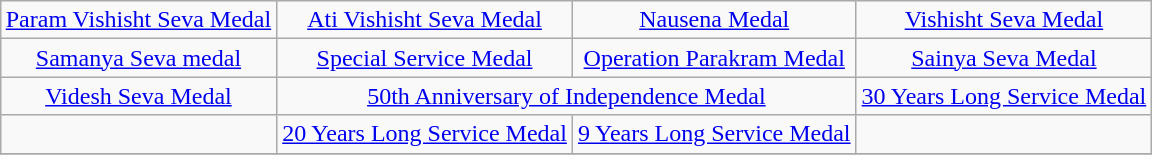<table class="wikitable" style="margin:1em auto; text-align:center;">
<tr>
<td><a href='#'>Param Vishisht Seva Medal</a></td>
<td><a href='#'>Ati Vishisht Seva Medal</a></td>
<td><a href='#'>Nausena Medal</a></td>
<td><a href='#'>Vishisht Seva Medal</a></td>
</tr>
<tr>
<td><a href='#'>Samanya Seva medal</a></td>
<td><a href='#'>Special Service Medal</a></td>
<td><a href='#'>Operation Parakram Medal</a></td>
<td><a href='#'>Sainya Seva Medal</a></td>
</tr>
<tr>
<td><a href='#'>Videsh Seva Medal</a></td>
<td colspan=2><a href='#'>50th Anniversary of Independence Medal</a></td>
<td><a href='#'>30 Years Long Service Medal</a></td>
</tr>
<tr>
<td></td>
<td><a href='#'>20 Years Long Service Medal</a></td>
<td><a href='#'>9 Years Long Service Medal</a></td>
<td></td>
</tr>
<tr>
</tr>
</table>
